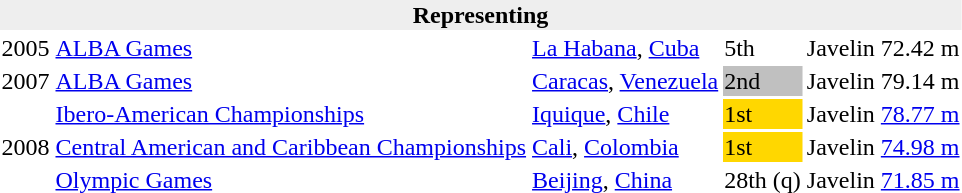<table>
<tr>
<th bgcolor="#eeeeee" colspan="6">Representing </th>
</tr>
<tr>
<td>2005</td>
<td><a href='#'>ALBA Games</a></td>
<td><a href='#'>La Habana</a>, <a href='#'>Cuba</a></td>
<td>5th</td>
<td>Javelin</td>
<td>72.42 m</td>
</tr>
<tr>
<td>2007</td>
<td><a href='#'>ALBA Games</a></td>
<td><a href='#'>Caracas</a>, <a href='#'>Venezuela</a></td>
<td bgcolor=silver>2nd</td>
<td>Javelin</td>
<td>79.14 m</td>
</tr>
<tr>
<td rowspan=3>2008</td>
<td><a href='#'>Ibero-American Championships</a></td>
<td><a href='#'>Iquique</a>, <a href='#'>Chile</a></td>
<td bgcolor=gold>1st</td>
<td>Javelin</td>
<td><a href='#'>78.77 m</a></td>
</tr>
<tr>
<td><a href='#'>Central American and Caribbean Championships</a></td>
<td><a href='#'>Cali</a>, <a href='#'>Colombia</a></td>
<td bgcolor=gold>1st</td>
<td>Javelin</td>
<td><a href='#'>74.98 m</a></td>
</tr>
<tr>
<td><a href='#'>Olympic Games</a></td>
<td><a href='#'>Beijing</a>, <a href='#'>China</a></td>
<td>28th (q)</td>
<td>Javelin</td>
<td><a href='#'>71.85 m</a></td>
</tr>
</table>
